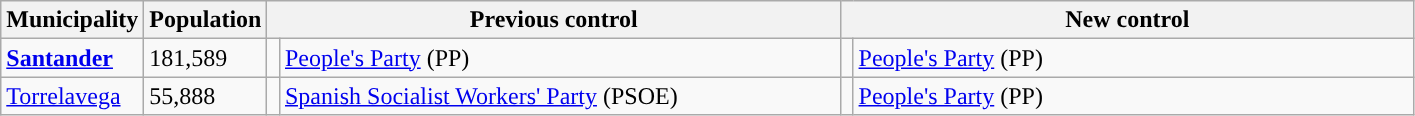<table class="wikitable sortable">
<tr>
<th>Municipality</th>
<th>Population</th>
<th colspan="2" style="width:375px;">Previous control</th>
<th colspan="2" style="width:375px;">New control</th>
</tr>
<tr>
<td><strong><a href='#'>Santander</a></strong></td>
<td>181,589</td>
<td width="1" style="color:inherit;background:"></td>
<td><a href='#'>People's Party</a> (PP)</td>
<td width="1" style="color:inherit;background:"></td>
<td><a href='#'>People's Party</a> (PP)</td>
</tr>
<tr>
<td><a href='#'>Torrelavega</a></td>
<td>55,888</td>
<td style="color:inherit;background:"></td>
<td><a href='#'>Spanish Socialist Workers' Party</a> (PSOE)</td>
<td style="color:inherit;background:"></td>
<td><a href='#'>People's Party</a> (PP) </td>
</tr>
</table>
